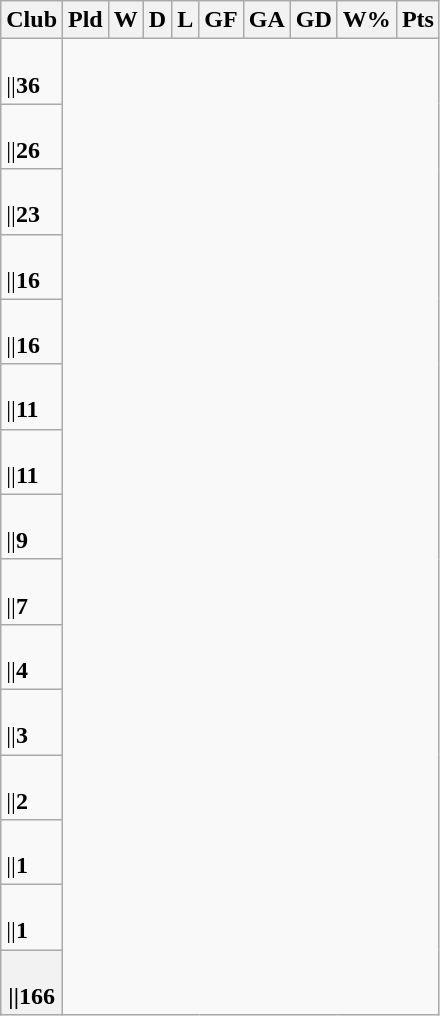<table class="wikitable sortable" style="text-align: center;">
<tr>
<th>Club</th>
<th>Pld</th>
<th>W</th>
<th>D</th>
<th>L</th>
<th>GF</th>
<th>GA</th>
<th>GD</th>
<th>W%</th>
<th>Pts</th>
</tr>
<tr>
<td align=left><br>||<strong>36</strong></td>
</tr>
<tr>
<td align=left><br>||<strong>26</strong></td>
</tr>
<tr>
<td align=left><br>||<strong>23</strong></td>
</tr>
<tr>
<td align=left><br>||<strong>16</strong></td>
</tr>
<tr>
<td align=left><br>||<strong>16</strong></td>
</tr>
<tr>
<td align=left><br>||<strong>11</strong></td>
</tr>
<tr>
<td align=left><br>||<strong>11</strong></td>
</tr>
<tr>
<td align=left><br>||<strong>9</strong></td>
</tr>
<tr>
<td align=left><br>||<strong>7</strong></td>
</tr>
<tr>
<td align=left><br>||<strong>4</strong></td>
</tr>
<tr>
<td align=left><br>||<strong>3</strong></td>
</tr>
<tr>
<td align=left><br>||<strong>2</strong></td>
</tr>
<tr>
<td align=left><br>||<strong>1</strong></td>
</tr>
<tr>
<td align=left><br>||<strong>1</strong></td>
</tr>
<tr class="sortbottom">
<th><br>||<strong>166</strong></th>
</tr>
</table>
